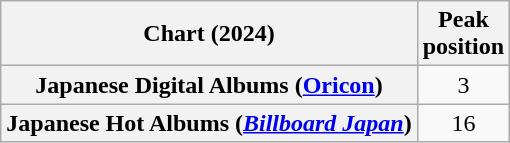<table class="wikitable sortable plainrowheaders" style="text-align:center">
<tr>
<th scope="col">Chart (2024)</th>
<th scope="col">Peak<br>position</th>
</tr>
<tr>
<th scope="row">Japanese Digital Albums (<a href='#'>Oricon</a>)</th>
<td>3</td>
</tr>
<tr>
<th scope="row">Japanese Hot Albums (<em><a href='#'>Billboard Japan</a></em>)</th>
<td>16</td>
</tr>
</table>
